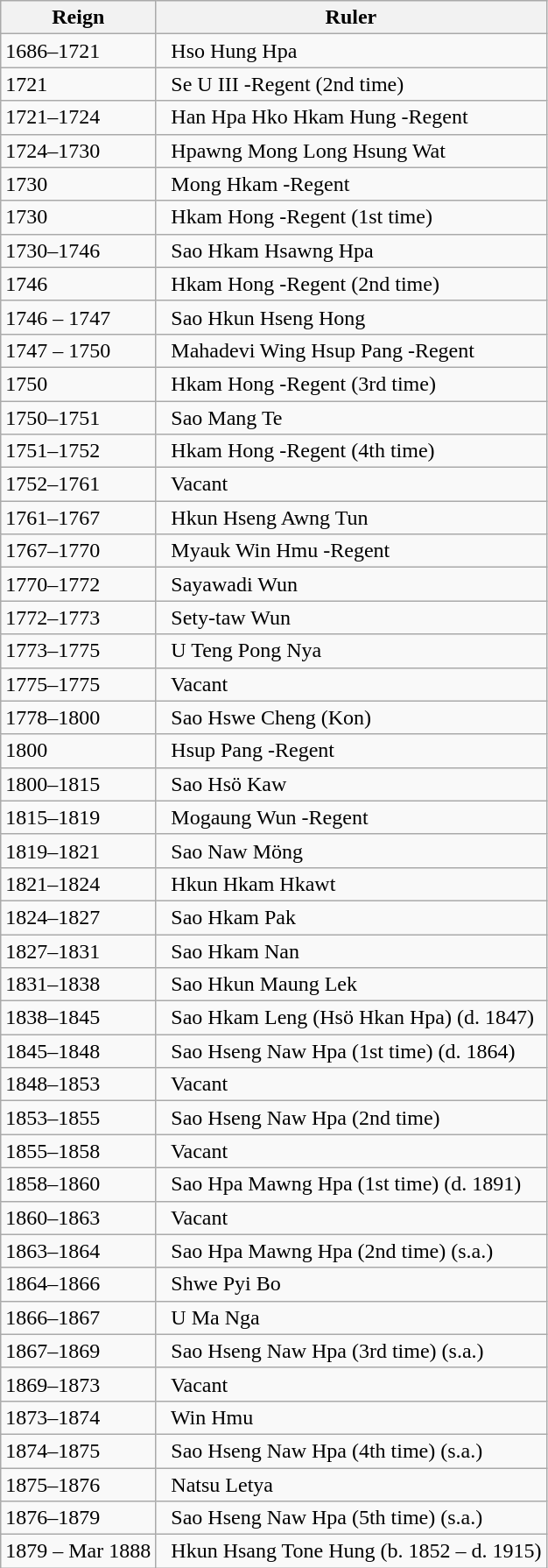<table class="wikitable">
<tr>
<th>Reign</th>
<th>Ruler</th>
</tr>
<tr>
<td>1686–1721</td>
<td>  Hso Hung Hpa</td>
</tr>
<tr>
<td>1721</td>
<td>  Se U III -Regent (2nd time)</td>
</tr>
<tr>
<td>1721–1724</td>
<td>  Han Hpa Hko Hkam Hung -Regent</td>
</tr>
<tr>
<td>1724–1730</td>
<td>  Hpawng Mong Long Hsung Wat</td>
</tr>
<tr>
<td>1730</td>
<td>  Mong Hkam -Regent</td>
</tr>
<tr>
<td>1730</td>
<td>  Hkam Hong -Regent (1st time)</td>
</tr>
<tr>
<td>1730–1746</td>
<td>  Sao Hkam Hsawng Hpa</td>
</tr>
<tr>
<td>1746</td>
<td>  Hkam Hong -Regent (2nd time)</td>
</tr>
<tr>
<td>1746 – 1747</td>
<td>  Sao Hkun Hseng Hong</td>
</tr>
<tr>
<td>1747 – 1750</td>
<td>   Mahadevi Wing Hsup Pang -Regent</td>
</tr>
<tr>
<td>1750</td>
<td>  Hkam Hong -Regent (3rd time)</td>
</tr>
<tr>
<td>1750–1751</td>
<td>  Sao Mang Te</td>
</tr>
<tr>
<td>1751–1752</td>
<td>  Hkam Hong -Regent (4th time)</td>
</tr>
<tr>
<td>1752–1761</td>
<td>  Vacant</td>
</tr>
<tr>
<td>1761–1767</td>
<td>  Hkun Hseng Awng Tun</td>
</tr>
<tr>
<td>1767–1770</td>
<td>  Myauk Win Hmu -Regent</td>
</tr>
<tr>
<td>1770–1772</td>
<td>  Sayawadi Wun</td>
</tr>
<tr>
<td>1772–1773</td>
<td>  Sety-taw Wun</td>
</tr>
<tr>
<td>1773–1775</td>
<td>  U Teng Pong Nya</td>
</tr>
<tr>
<td>1775–1775</td>
<td>  Vacant</td>
</tr>
<tr>
<td>1778–1800</td>
<td>  Sao Hswe Cheng (Kon)</td>
</tr>
<tr>
<td>1800</td>
<td>  Hsup Pang -Regent</td>
</tr>
<tr>
<td>1800–1815</td>
<td>  Sao Hsö Kaw</td>
</tr>
<tr>
<td>1815–1819</td>
<td>  Mogaung Wun -Regent</td>
</tr>
<tr>
<td>1819–1821</td>
<td>  Sao Naw Möng</td>
</tr>
<tr>
<td>1821–1824</td>
<td>  Hkun Hkam Hkawt</td>
</tr>
<tr>
<td>1824–1827</td>
<td>  Sao Hkam Pak</td>
</tr>
<tr>
<td>1827–1831</td>
<td>  Sao Hkam Nan</td>
</tr>
<tr>
<td>1831–1838</td>
<td>  Sao Hkun Maung Lek</td>
</tr>
<tr>
<td>1838–1845</td>
<td>  Sao Hkam Leng (Hsö Hkan Hpa)      (d. 1847)</td>
</tr>
<tr>
<td>1845–1848</td>
<td>  Sao Hseng Naw Hpa (1st time)      (d. 1864)</td>
</tr>
<tr>
<td>1848–1853</td>
<td>  Vacant</td>
</tr>
<tr>
<td>1853–1855</td>
<td>  Sao Hseng Naw Hpa (2nd time)</td>
</tr>
<tr>
<td>1855–1858</td>
<td>  Vacant</td>
</tr>
<tr>
<td>1858–1860</td>
<td>  Sao Hpa Mawng Hpa (1st time) (d. 1891)</td>
</tr>
<tr>
<td>1860–1863</td>
<td>  Vacant</td>
</tr>
<tr>
<td>1863–1864</td>
<td>  Sao Hpa Mawng Hpa (2nd time) (s.a.)</td>
</tr>
<tr>
<td>1864–1866</td>
<td>  Shwe Pyi Bo</td>
</tr>
<tr>
<td>1866–1867</td>
<td>  U Ma Nga</td>
</tr>
<tr>
<td>1867–1869</td>
<td>  Sao Hseng Naw Hpa (3rd time) (s.a.)</td>
</tr>
<tr>
<td>1869–1873</td>
<td>  Vacant</td>
</tr>
<tr>
<td>1873–1874</td>
<td>  Win Hmu</td>
</tr>
<tr>
<td>1874–1875</td>
<td>  Sao Hseng Naw Hpa (4th time) (s.a.)</td>
</tr>
<tr>
<td>1875–1876</td>
<td>  Natsu Letya</td>
</tr>
<tr>
<td>1876–1879</td>
<td>  Sao Hseng Naw Hpa (5th time) (s.a.)</td>
</tr>
<tr>
<td>1879 – Mar 1888</td>
<td>  Hkun Hsang Tone Hung   (b. 1852 – d. 1915)</td>
</tr>
</table>
